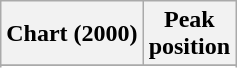<table class="wikitable sortable plainrowheaders" style="text-align:center">
<tr>
<th scope="col">Chart (2000)</th>
<th scope="col">Peak<br>position</th>
</tr>
<tr>
</tr>
<tr>
</tr>
</table>
